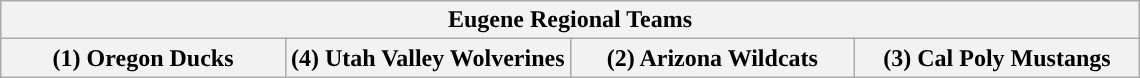<table class="wikitable">
<tr>
<th colspan=4>Eugene Regional Teams</th>
</tr>
<tr>
<th style="width: 25%; ">(1) Oregon Ducks</th>
<th style="width: 25%; ">(4) Utah Valley Wolverines</th>
<th style="width: 25%; ">(2) Arizona Wildcats</th>
<th style="width: 25%; ">(3) Cal Poly Mustangs</th>
</tr>
</table>
